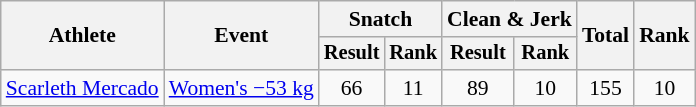<table class="wikitable" style="font-size:90%">
<tr>
<th rowspan="2">Athlete</th>
<th rowspan="2">Event</th>
<th colspan="2">Snatch</th>
<th colspan="2">Clean & Jerk</th>
<th rowspan="2">Total</th>
<th rowspan="2">Rank</th>
</tr>
<tr style="font-size:95%">
<th>Result</th>
<th>Rank</th>
<th>Result</th>
<th>Rank</th>
</tr>
<tr align=center>
<td align=left><a href='#'>Scarleth Mercado</a></td>
<td align=left><a href='#'>Women's −53 kg</a></td>
<td>66</td>
<td>11</td>
<td>89</td>
<td>10</td>
<td>155</td>
<td>10</td>
</tr>
</table>
